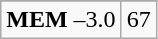<table class="wikitable">
<tr align="center">
</tr>
<tr align="center">
<td><strong>MEM</strong> –3.0</td>
<td>67</td>
</tr>
</table>
